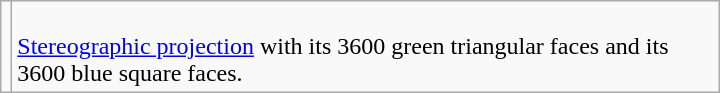<table class=wikitable width=480>
<tr>
<td></td>
<td><br><a href='#'>Stereographic projection</a> with its 3600 green triangular faces and its 3600 blue square faces.</td>
</tr>
</table>
